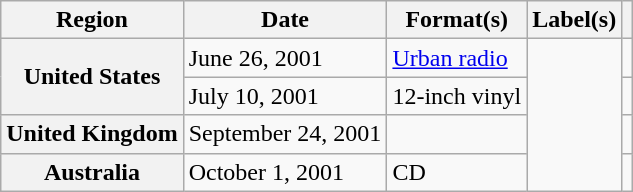<table class="wikitable plainrowheaders">
<tr>
<th scope="col">Region</th>
<th scope="col">Date</th>
<th scope="col">Format(s)</th>
<th scope="col">Label(s)</th>
<th scope="col"></th>
</tr>
<tr>
<th scope="row" rowspan="2">United States</th>
<td>June 26, 2001</td>
<td><a href='#'>Urban radio</a></td>
<td rowspan="4"></td>
<td></td>
</tr>
<tr>
<td>July 10, 2001</td>
<td>12-inch vinyl</td>
<td></td>
</tr>
<tr>
<th scope="row">United Kingdom</th>
<td>September 24, 2001</td>
<td></td>
<td></td>
</tr>
<tr>
<th scope="row">Australia</th>
<td>October 1, 2001</td>
<td>CD</td>
<td></td>
</tr>
</table>
